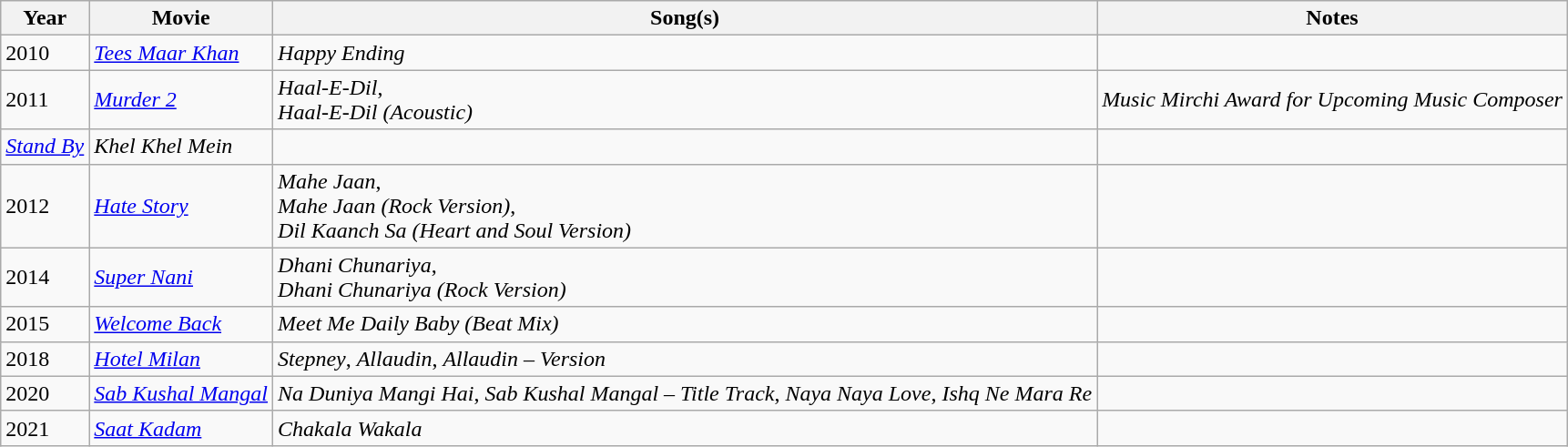<table class="wikitable sortable">
<tr>
<th>Year</th>
<th>Movie</th>
<th>Song(s)</th>
<th>Notes</th>
</tr>
<tr>
<td>2010</td>
<td><em><a href='#'>Tees Maar Khan</a></em></td>
<td><em>Happy Ending</em></td>
<td></td>
</tr>
<tr>
<td>2011</td>
<td><em><a href='#'>Murder 2</a></em></td>
<td><em>Haal-E-Dil</em>,<br> <em>Haal-E-Dil (Acoustic)</em></td>
<td><em>Music Mirchi Award for Upcoming Music Composer</em></td>
</tr>
<tr>
<td><em><a href='#'>Stand By</a></em></td>
<td><em>Khel Khel Mein</em></td>
<td></td>
</tr>
<tr>
<td>2012</td>
<td><em><a href='#'>Hate Story</a></em></td>
<td><em>Mahe Jaan</em>,<br> <em>Mahe Jaan (Rock Version)</em>,<br> <em>Dil Kaanch Sa (Heart and Soul Version)</em></td>
<td></td>
</tr>
<tr>
<td>2014</td>
<td><em><a href='#'>Super Nani</a></em></td>
<td><em>Dhani Chunariya</em>,<br> <em>Dhani Chunariya (Rock Version)</em></td>
<td></td>
</tr>
<tr>
<td>2015</td>
<td><em><a href='#'>Welcome Back</a></em></td>
<td><em>Meet Me Daily Baby (Beat Mix)</em></td>
<td></td>
</tr>
<tr>
<td>2018</td>
<td><em><a href='#'>Hotel Milan</a></em></td>
<td><em>Stepney</em>, <em>Allaudin</em>, <em>Allaudin – Version</em></td>
<td></td>
</tr>
<tr>
<td>2020</td>
<td><em><a href='#'>Sab Kushal Mangal</a></em></td>
<td><em>Na Duniya Mangi Hai</em>, <em>Sab Kushal Mangal – Title Track</em>, <em>Naya Naya Love</em>, <em>Ishq Ne Mara Re</em></td>
<td></td>
</tr>
<tr>
<td>2021</td>
<td><em><a href='#'>Saat Kadam</a></em></td>
<td><em>Chakala Wakala</em></td>
<td></td>
</tr>
</table>
